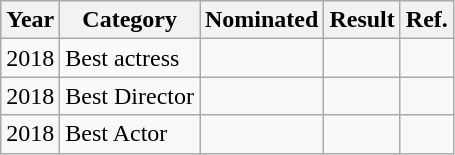<table class="wikitable">
<tr>
<th>Year</th>
<th>Category</th>
<th>Nominated</th>
<th>Result</th>
<th>Ref.</th>
</tr>
<tr>
<td>2018</td>
<td>Best actress</td>
<td></td>
<td></td>
<td></td>
</tr>
<tr>
<td>2018</td>
<td>Best Director</td>
<td></td>
<td></td>
<td></td>
</tr>
<tr>
<td>2018</td>
<td>Best Actor</td>
<td></td>
<td></td>
<td></td>
</tr>
</table>
